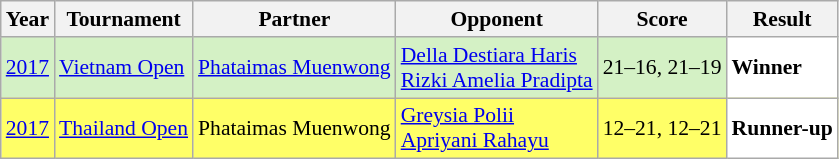<table class="sortable wikitable" style="font-size: 90%;">
<tr>
<th>Year</th>
<th>Tournament</th>
<th>Partner</th>
<th>Opponent</th>
<th>Score</th>
<th>Result</th>
</tr>
<tr style="background:#D4F1C5">
<td align="center"><a href='#'>2017</a></td>
<td align="left"><a href='#'>Vietnam Open</a></td>
<td align="left"> <a href='#'>Phataimas Muenwong</a></td>
<td align="left"> <a href='#'>Della Destiara Haris</a><br> <a href='#'>Rizki Amelia Pradipta</a></td>
<td align="left">21–16, 21–19</td>
<td style="text-align: left; background:white"> <strong>Winner</strong></td>
</tr>
<tr style="background:#FFFF67">
<td align="center"><a href='#'>2017</a></td>
<td align="left"><a href='#'>Thailand Open</a></td>
<td align="left"> Phataimas Muenwong</td>
<td align="left"> <a href='#'>Greysia Polii</a><br> <a href='#'>Apriyani Rahayu</a></td>
<td align="left">12–21, 12–21</td>
<td style="text-align: left; background:white"> <strong>Runner-up</strong></td>
</tr>
</table>
